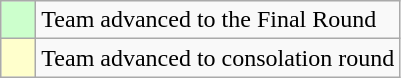<table class="wikitable">
<tr>
<td style="background: #ccffcc;">    </td>
<td>Team advanced to the Final Round</td>
</tr>
<tr>
<td style="background: #ffffcc;">    </td>
<td>Team advanced to consolation round</td>
</tr>
</table>
